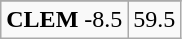<table class="wikitable">
<tr align="center">
</tr>
<tr align="center">
<td><strong>CLEM</strong> -8.5</td>
<td>59.5</td>
</tr>
</table>
